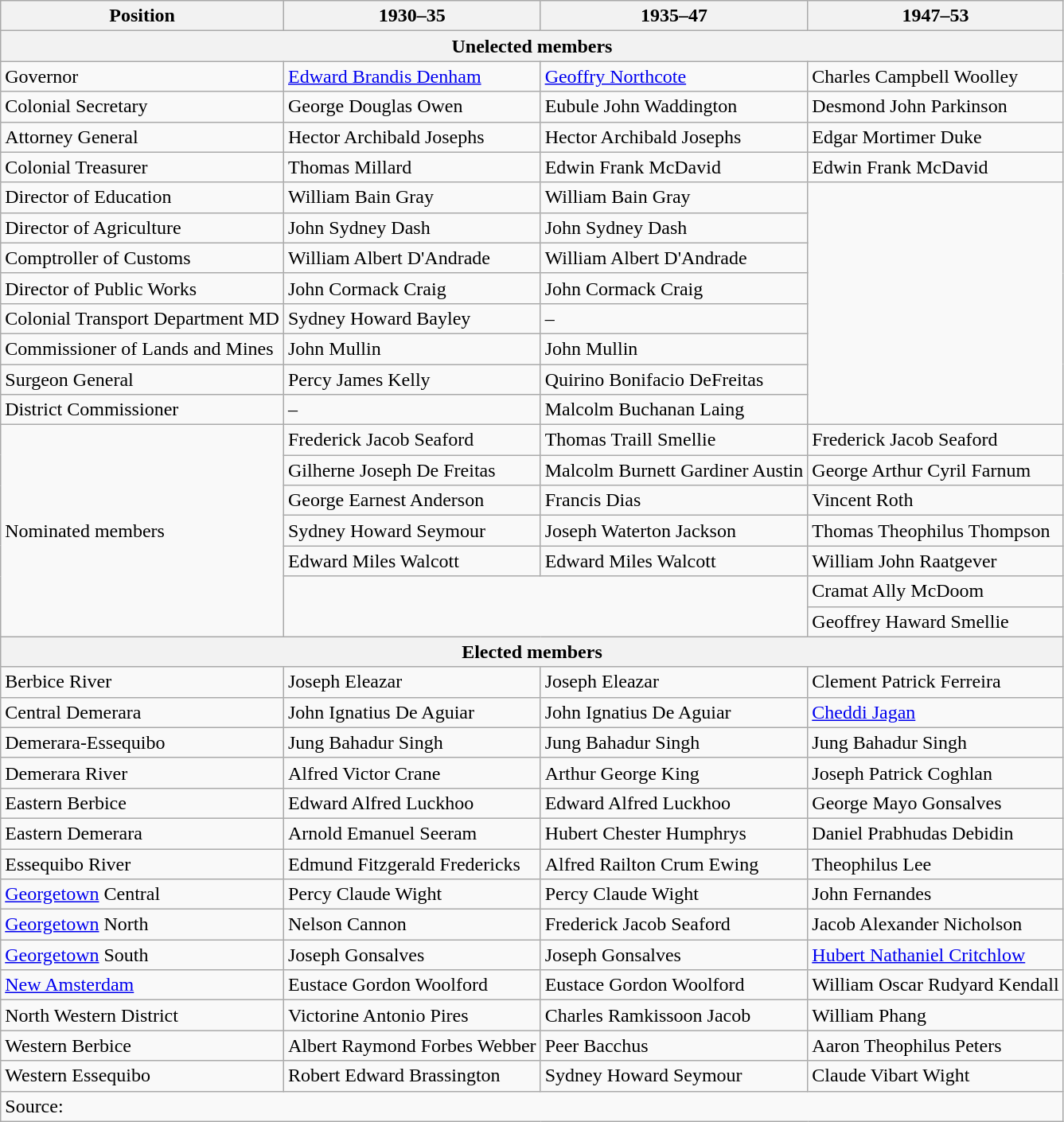<table class=wikitable>
<tr>
<th>Position</th>
<th>1930–35</th>
<th>1935–47</th>
<th>1947–53</th>
</tr>
<tr>
<th colspan=4>Unelected members</th>
</tr>
<tr>
<td>Governor</td>
<td><a href='#'>Edward Brandis Denham</a></td>
<td><a href='#'>Geoffry Northcote</a></td>
<td>Charles Campbell Woolley</td>
</tr>
<tr>
<td>Colonial Secretary</td>
<td>George Douglas Owen</td>
<td>Eubule John Waddington</td>
<td>Desmond John Parkinson</td>
</tr>
<tr>
<td>Attorney General</td>
<td>Hector Archibald Josephs</td>
<td>Hector Archibald Josephs</td>
<td>Edgar Mortimer Duke</td>
</tr>
<tr>
<td>Colonial Treasurer</td>
<td>Thomas Millard</td>
<td>Edwin Frank McDavid</td>
<td>Edwin Frank McDavid</td>
</tr>
<tr>
<td>Director of Education</td>
<td>William Bain Gray</td>
<td>William Bain Gray</td>
<td rowspan=8></td>
</tr>
<tr>
<td>Director of Agriculture</td>
<td>John Sydney Dash</td>
<td>John Sydney Dash</td>
</tr>
<tr>
<td>Comptroller of Customs</td>
<td>William Albert D'Andrade</td>
<td>William Albert D'Andrade</td>
</tr>
<tr>
<td>Director of Public Works</td>
<td>John Cormack Craig</td>
<td>John Cormack Craig</td>
</tr>
<tr>
<td>Colonial Transport Department MD</td>
<td>Sydney Howard Bayley</td>
<td>–</td>
</tr>
<tr>
<td>Commissioner of Lands and Mines</td>
<td>John Mullin</td>
<td>John Mullin</td>
</tr>
<tr>
<td>Surgeon General</td>
<td>Percy James Kelly</td>
<td>Quirino Bonifacio DeFreitas</td>
</tr>
<tr>
<td>District Commissioner</td>
<td>–</td>
<td>Malcolm Buchanan Laing</td>
</tr>
<tr>
<td rowspan=7>Nominated members</td>
<td>Frederick Jacob Seaford</td>
<td>Thomas Traill Smellie</td>
<td>Frederick Jacob Seaford</td>
</tr>
<tr>
<td>Gilherne Joseph De Freitas</td>
<td>Malcolm Burnett Gardiner Austin</td>
<td>George Arthur Cyril Farnum</td>
</tr>
<tr>
<td>George Earnest Anderson</td>
<td>Francis Dias</td>
<td>Vincent Roth</td>
</tr>
<tr>
<td>Sydney Howard Seymour</td>
<td>Joseph Waterton Jackson</td>
<td>Thomas Theophilus Thompson</td>
</tr>
<tr>
<td>Edward Miles Walcott</td>
<td>Edward Miles Walcott</td>
<td>William John Raatgever</td>
</tr>
<tr>
<td rowspan=2 colspan=2></td>
<td>Cramat Ally McDoom</td>
</tr>
<tr>
<td>Geoffrey Haward Smellie</td>
</tr>
<tr>
<th colspan=4>Elected members</th>
</tr>
<tr>
<td>Berbice River</td>
<td>Joseph Eleazar</td>
<td>Joseph Eleazar</td>
<td>Clement Patrick Ferreira</td>
</tr>
<tr>
<td>Central Demerara</td>
<td>John Ignatius De Aguiar</td>
<td>John Ignatius De Aguiar</td>
<td><a href='#'>Cheddi Jagan</a></td>
</tr>
<tr>
<td>Demerara-Essequibo</td>
<td>Jung Bahadur Singh</td>
<td>Jung Bahadur Singh</td>
<td>Jung Bahadur Singh</td>
</tr>
<tr>
<td>Demerara River</td>
<td>Alfred Victor Crane</td>
<td>Arthur George King</td>
<td>Joseph Patrick Coghlan</td>
</tr>
<tr>
<td>Eastern Berbice</td>
<td>Edward Alfred Luckhoo</td>
<td>Edward Alfred Luckhoo</td>
<td>George Mayo Gonsalves</td>
</tr>
<tr>
<td>Eastern Demerara</td>
<td>Arnold Emanuel Seeram</td>
<td>Hubert Chester Humphrys</td>
<td>Daniel Prabhudas Debidin</td>
</tr>
<tr>
<td>Essequibo River</td>
<td>Edmund Fitzgerald Fredericks</td>
<td>Alfred Railton Crum Ewing</td>
<td>Theophilus Lee</td>
</tr>
<tr>
<td><a href='#'>Georgetown</a> Central</td>
<td>Percy Claude Wight</td>
<td>Percy Claude Wight</td>
<td>John Fernandes</td>
</tr>
<tr>
<td><a href='#'>Georgetown</a> North</td>
<td>Nelson Cannon</td>
<td>Frederick Jacob Seaford</td>
<td>Jacob Alexander Nicholson</td>
</tr>
<tr>
<td><a href='#'>Georgetown</a> South</td>
<td>Joseph Gonsalves</td>
<td>Joseph Gonsalves</td>
<td><a href='#'>Hubert Nathaniel Critchlow</a></td>
</tr>
<tr>
<td><a href='#'>New Amsterdam</a></td>
<td>Eustace Gordon Woolford</td>
<td>Eustace Gordon Woolford</td>
<td>William Oscar Rudyard Kendall</td>
</tr>
<tr>
<td>North Western District</td>
<td>Victorine Antonio Pires</td>
<td>Charles Ramkissoon Jacob</td>
<td>William Phang</td>
</tr>
<tr>
<td>Western Berbice</td>
<td>Albert Raymond Forbes Webber</td>
<td>Peer Bacchus</td>
<td>Aaron Theophilus Peters</td>
</tr>
<tr>
<td>Western Essequibo</td>
<td>Robert Edward Brassington</td>
<td>Sydney Howard Seymour</td>
<td>Claude Vibart Wight</td>
</tr>
<tr>
<td align=left colspan=4>Source: </td>
</tr>
</table>
